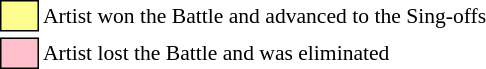<table class="toccolours" style="font-size: 90%; white-space: nowrap;">
<tr>
<td style="background:#fdfc8f; border: 1px solid black;">      </td>
<td style="padding-right: 8px">Artist won the Battle and advanced to the Sing-offs</td>
</tr>
<tr>
</tr>
<tr>
<td style="background:pink; border: 1px solid black">      </td>
<td>Artist lost the Battle and was eliminated</td>
</tr>
<tr>
</tr>
</table>
